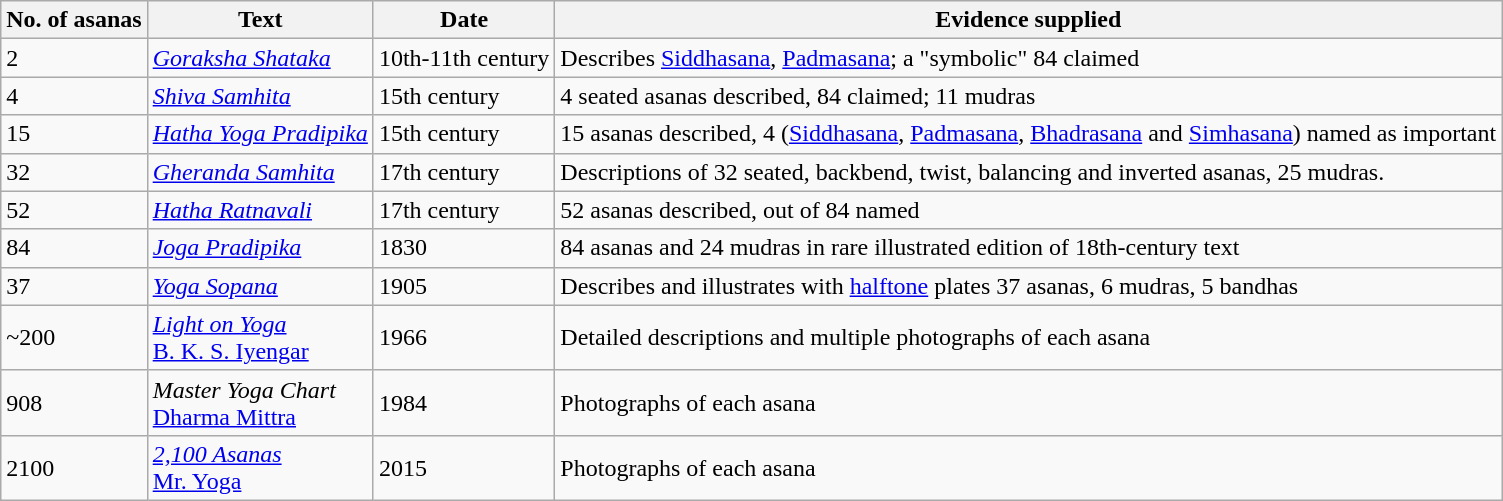<table class="wikitable">
<tr>
<th>No. of asanas</th>
<th>Text</th>
<th>Date</th>
<th>Evidence supplied</th>
</tr>
<tr>
<td>2</td>
<td><em><a href='#'>Goraksha Shataka</a></em></td>
<td>10th-11th century</td>
<td>Describes <a href='#'>Siddhasana</a>, <a href='#'>Padmasana</a>; a "symbolic" 84 claimed</td>
</tr>
<tr>
<td>4</td>
<td><em><a href='#'>Shiva Samhita</a></em></td>
<td>15th century</td>
<td>4 seated asanas described, 84 claimed; 11 mudras</td>
</tr>
<tr>
<td>15</td>
<td><em><a href='#'>Hatha Yoga Pradipika</a></em></td>
<td>15th century</td>
<td>15 asanas described, 4 (<a href='#'>Siddhasana</a>, <a href='#'>Padmasana</a>, <a href='#'>Bhadrasana</a> and <a href='#'>Simhasana</a>) named as important</td>
</tr>
<tr>
<td>32</td>
<td><em><a href='#'>Gheranda Samhita</a></em></td>
<td>17th century</td>
<td>Descriptions of 32 seated, backbend, twist, balancing and inverted asanas, 25 mudras.</td>
</tr>
<tr>
<td>52</td>
<td><em><a href='#'>Hatha Ratnavali</a></em></td>
<td>17th century</td>
<td>52 asanas described, out of 84 named</td>
</tr>
<tr>
<td>84</td>
<td><em><a href='#'>Joga Pradipika</a></em></td>
<td>1830</td>
<td>84 asanas and 24 mudras in rare illustrated edition of 18th-century text</td>
</tr>
<tr>
<td>37</td>
<td><em><a href='#'>Yoga Sopana</a></em></td>
<td>1905</td>
<td>Describes and illustrates with <a href='#'>halftone</a> plates 37 asanas, 6 mudras, 5 bandhas</td>
</tr>
<tr>
<td>~200</td>
<td><em><a href='#'>Light on Yoga</a></em> <br> <a href='#'>B. K. S. Iyengar</a></td>
<td>1966</td>
<td>Detailed descriptions and multiple photographs of each asana</td>
</tr>
<tr>
<td>908</td>
<td><em>Master Yoga Chart</em><br><a href='#'>Dharma Mittra</a></td>
<td>1984</td>
<td>Photographs of each asana</td>
</tr>
<tr>
<td>2100</td>
<td><em><a href='#'>2,100 Asanas</a></em><br><a href='#'>Mr. Yoga</a></td>
<td>2015</td>
<td>Photographs of each asana</td>
</tr>
</table>
